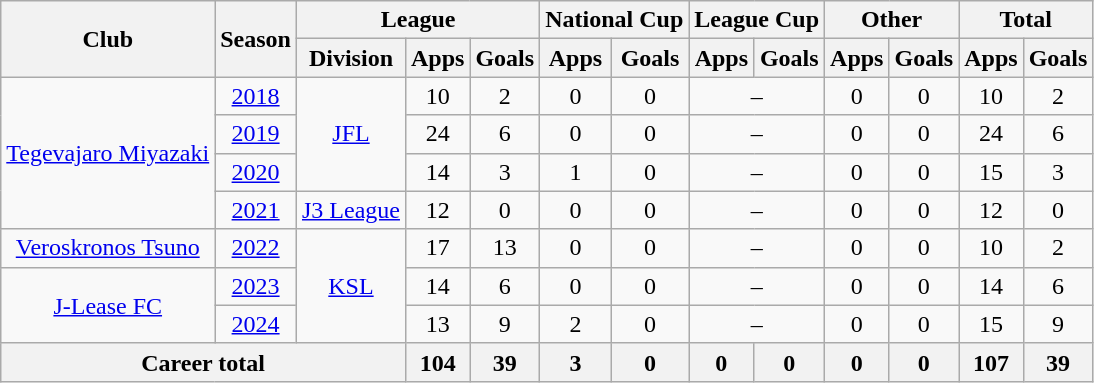<table class="wikitable" style="text-align: center">
<tr>
<th rowspan="2">Club</th>
<th rowspan="2">Season</th>
<th colspan="3">League</th>
<th colspan="2">National Cup</th>
<th colspan="2">League Cup</th>
<th colspan="2">Other</th>
<th colspan="2">Total</th>
</tr>
<tr>
<th>Division</th>
<th>Apps</th>
<th>Goals</th>
<th>Apps</th>
<th>Goals</th>
<th>Apps</th>
<th>Goals</th>
<th>Apps</th>
<th>Goals</th>
<th>Apps</th>
<th>Goals</th>
</tr>
<tr>
<td rowspan="4"><a href='#'>Tegevajaro Miyazaki</a></td>
<td><a href='#'>2018</a></td>
<td rowspan="3"><a href='#'>JFL</a></td>
<td>10</td>
<td>2</td>
<td>0</td>
<td>0</td>
<td colspan="2">–</td>
<td>0</td>
<td>0</td>
<td>10</td>
<td>2</td>
</tr>
<tr>
<td><a href='#'>2019</a></td>
<td>24</td>
<td>6</td>
<td>0</td>
<td>0</td>
<td colspan="2">–</td>
<td>0</td>
<td>0</td>
<td>24</td>
<td>6</td>
</tr>
<tr>
<td><a href='#'>2020</a></td>
<td>14</td>
<td>3</td>
<td>1</td>
<td>0</td>
<td colspan="2">–</td>
<td>0</td>
<td>0</td>
<td>15</td>
<td>3</td>
</tr>
<tr>
<td><a href='#'>2021</a></td>
<td><a href='#'>J3 League</a></td>
<td>12</td>
<td>0</td>
<td>0</td>
<td>0</td>
<td colspan="2">–</td>
<td>0</td>
<td>0</td>
<td>12</td>
<td>0</td>
</tr>
<tr>
<td><a href='#'>Veroskronos Tsuno</a></td>
<td><a href='#'>2022</a></td>
<td rowspan="3"><a href='#'>KSL</a></td>
<td>17</td>
<td>13</td>
<td>0</td>
<td>0</td>
<td colspan="2">–</td>
<td>0</td>
<td>0</td>
<td>10</td>
<td>2</td>
</tr>
<tr>
<td rowspan="2"><a href='#'>J-Lease FC</a></td>
<td><a href='#'>2023</a></td>
<td>14</td>
<td>6</td>
<td>0</td>
<td>0</td>
<td colspan="2">–</td>
<td>0</td>
<td>0</td>
<td>14</td>
<td>6</td>
</tr>
<tr>
<td><a href='#'>2024</a></td>
<td>13</td>
<td>9</td>
<td>2</td>
<td>0</td>
<td colspan="2">–</td>
<td>0</td>
<td>0</td>
<td>15</td>
<td>9</td>
</tr>
<tr>
<th colspan=3>Career total</th>
<th>104</th>
<th>39</th>
<th>3</th>
<th>0</th>
<th>0</th>
<th>0</th>
<th>0</th>
<th>0</th>
<th>107</th>
<th>39</th>
</tr>
</table>
